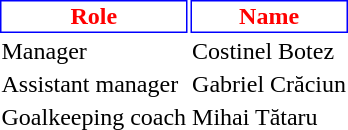<table class="toccolours">
<tr>
<th style="background:#FFFFFF;color:#FF0000;border:1px solid #0000FF;">Role</th>
<th style="background:#FFFFFF;color:#FF0000;border:1px solid #0000FF;">Name</th>
</tr>
<tr>
<td>Manager</td>
<td> Costinel Botez</td>
</tr>
<tr>
<td>Assistant manager</td>
<td> Gabriel Crăciun</td>
</tr>
<tr>
<td>Goalkeeping coach</td>
<td> Mihai Tătaru</td>
</tr>
</table>
